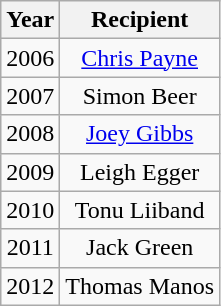<table class="wikitable" style="text-align:center">
<tr>
<th>Year</th>
<th>Recipient</th>
</tr>
<tr>
<td>2006</td>
<td><a href='#'>Chris Payne</a></td>
</tr>
<tr>
<td>2007</td>
<td>Simon Beer</td>
</tr>
<tr>
<td>2008</td>
<td><a href='#'>Joey Gibbs</a></td>
</tr>
<tr>
<td>2009</td>
<td>Leigh Egger</td>
</tr>
<tr>
<td>2010</td>
<td>Tonu Liiband</td>
</tr>
<tr>
<td>2011</td>
<td>Jack Green</td>
</tr>
<tr>
<td>2012</td>
<td>Thomas Manos</td>
</tr>
</table>
